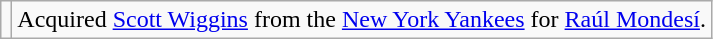<table class="wikitable">
<tr>
<td></td>
<td>Acquired <a href='#'>Scott Wiggins</a> from the <a href='#'>New York Yankees</a> for <a href='#'>Raúl Mondesí</a>.</td>
</tr>
</table>
